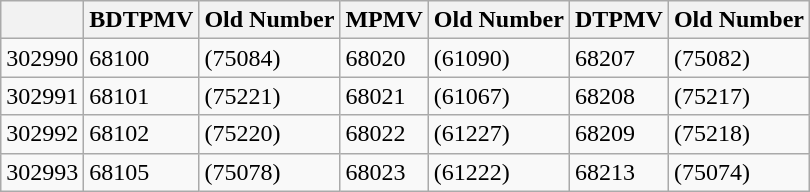<table class="wikitable">
<tr>
<th></th>
<th>BDTPMV</th>
<th>Old Number</th>
<th>MPMV</th>
<th>Old Number</th>
<th>DTPMV</th>
<th>Old Number</th>
</tr>
<tr>
<td>302990</td>
<td>68100</td>
<td>(75084)</td>
<td>68020</td>
<td>(61090)</td>
<td>68207</td>
<td>(75082)</td>
</tr>
<tr>
<td>302991</td>
<td>68101</td>
<td>(75221)</td>
<td>68021</td>
<td>(61067)</td>
<td>68208</td>
<td>(75217)</td>
</tr>
<tr>
<td>302992</td>
<td>68102</td>
<td>(75220)</td>
<td>68022</td>
<td>(61227)</td>
<td>68209</td>
<td>(75218)</td>
</tr>
<tr>
<td>302993</td>
<td>68105</td>
<td>(75078)</td>
<td>68023</td>
<td>(61222)</td>
<td>68213</td>
<td>(75074)</td>
</tr>
</table>
